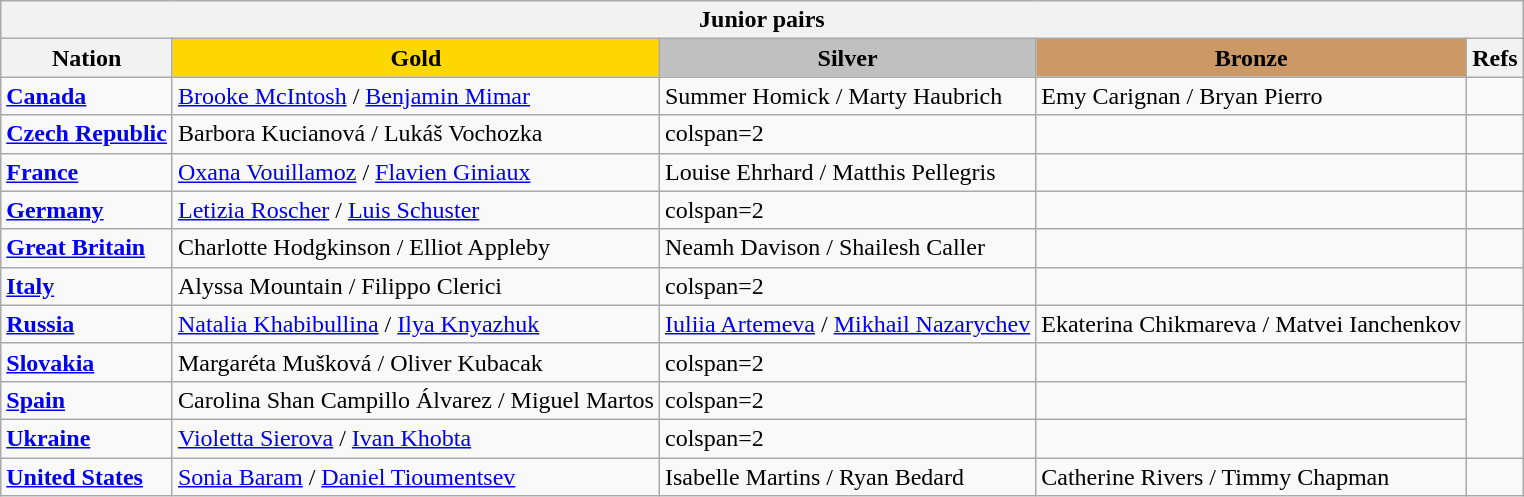<table class="wikitable">
<tr>
<th colspan=5>Junior pairs</th>
</tr>
<tr>
<th>Nation</th>
<td style="text-align:center; background:gold;"><strong>Gold</strong></td>
<td style="text-align:center; background:silver;"><strong>Silver</strong></td>
<td style="text-align:center; background:#c96;"><strong>Bronze</strong></td>
<th>Refs</th>
</tr>
<tr>
<td><strong> <a href='#'>Canada</a></strong></td>
<td><a href='#'>Brooke McIntosh</a> / <a href='#'>Benjamin Mimar</a></td>
<td>Summer Homick / Marty Haubrich</td>
<td>Emy Carignan / Bryan Pierro</td>
<td></td>
</tr>
<tr>
<td><strong> <a href='#'>Czech Republic</a></strong></td>
<td>Barbora Kucianová / Lukáš Vochozka</td>
<td>colspan=2 </td>
<td></td>
</tr>
<tr>
<td><strong> <a href='#'>France</a></strong></td>
<td><a href='#'>Oxana Vouillamoz</a> / <a href='#'>Flavien Giniaux</a></td>
<td>Louise Ehrhard / Matthis Pellegris</td>
<td></td>
<td></td>
</tr>
<tr>
<td><strong> <a href='#'>Germany</a></strong></td>
<td><a href='#'>Letizia Roscher</a> / <a href='#'>Luis Schuster</a></td>
<td>colspan=2 </td>
<td></td>
</tr>
<tr>
<td><strong> <a href='#'>Great Britain</a></strong></td>
<td>Charlotte Hodgkinson / Elliot Appleby</td>
<td>Neamh Davison / Shailesh Caller</td>
<td></td>
<td></td>
</tr>
<tr>
<td><strong> <a href='#'>Italy</a></strong></td>
<td>Alyssa Mountain / Filippo Clerici</td>
<td>colspan=2 </td>
<td></td>
</tr>
<tr>
<td><strong> <a href='#'>Russia</a></strong></td>
<td><a href='#'>Natalia Khabibullina</a> / <a href='#'>Ilya Knyazhuk</a></td>
<td><a href='#'>Iuliia Artemeva</a> / <a href='#'>Mikhail Nazarychev</a></td>
<td>Ekaterina Chikmareva / Matvei Ianchenkov</td>
<td></td>
</tr>
<tr>
<td><strong> <a href='#'>Slovakia</a></strong></td>
<td>Margaréta Mušková / Oliver Kubacak</td>
<td>colspan=2 </td>
<td></td>
</tr>
<tr>
<td><strong> <a href='#'>Spain</a></strong></td>
<td>Carolina Shan Campillo Álvarez / Miguel Martos</td>
<td>colspan=2 </td>
<td></td>
</tr>
<tr>
<td><strong> <a href='#'>Ukraine</a></strong></td>
<td><a href='#'>Violetta Sierova</a> / <a href='#'>Ivan Khobta</a></td>
<td>colspan=2 </td>
<td></td>
</tr>
<tr>
<td><strong> <a href='#'>United States</a></strong></td>
<td><a href='#'>Sonia Baram</a> / <a href='#'>Daniel Tioumentsev</a></td>
<td>Isabelle Martins / Ryan Bedard</td>
<td>Catherine Rivers / Timmy Chapman</td>
<td></td>
</tr>
</table>
